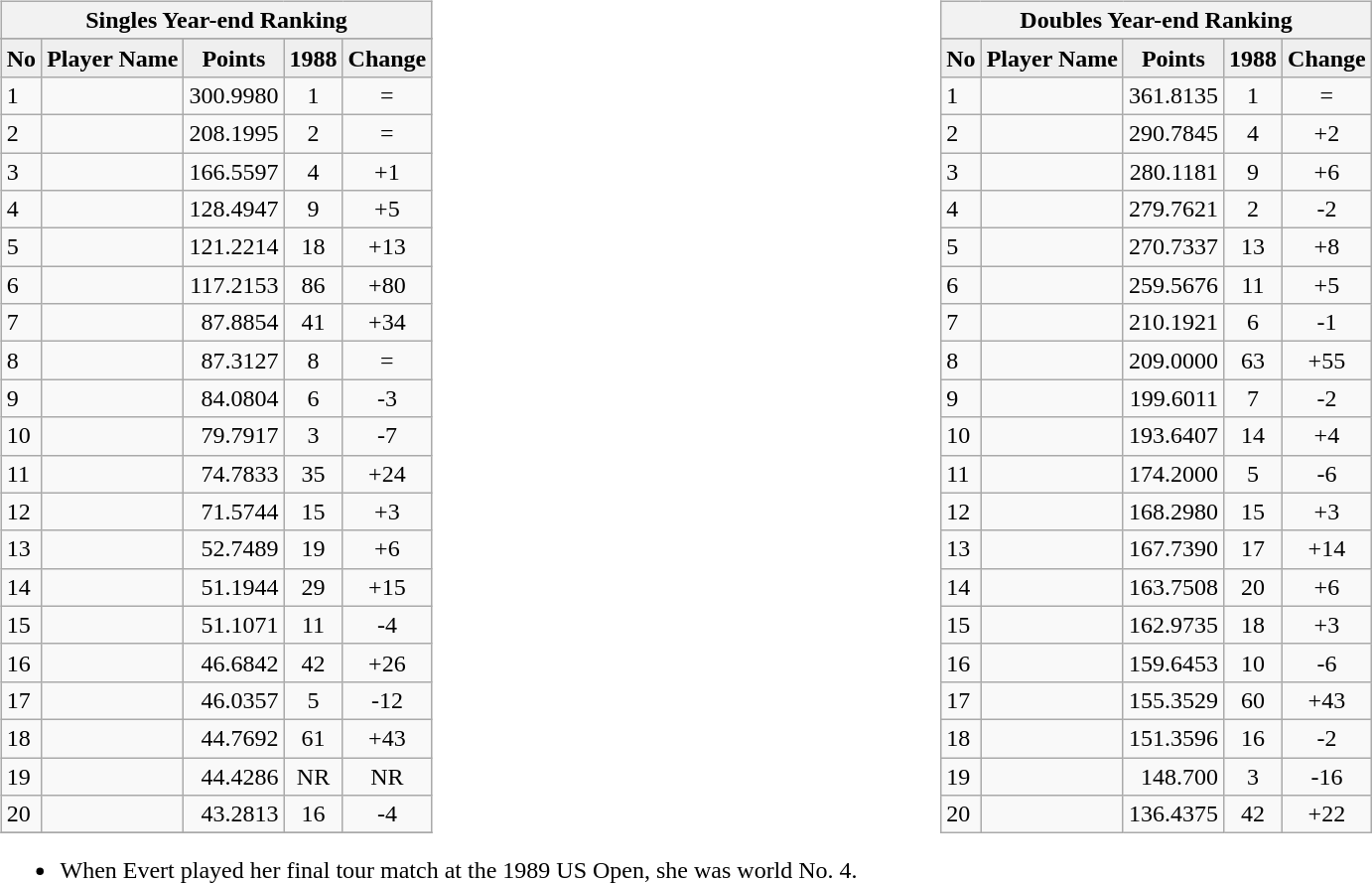<table>
<tr>
<td valign=top width=33% align=left><br><table class="wikitable">
<tr>
<th colspan="5">Singles Year-end Ranking</th>
</tr>
<tr>
</tr>
<tr bgcolor="#efefef">
<td align="center"><strong>No</strong></td>
<td align="center"><strong>Player Name</strong></td>
<td align="center"><strong>Points</strong></td>
<td align="center"><strong>1988</strong></td>
<td align="center"><strong>Change</strong></td>
</tr>
<tr>
<td>1</td>
<td></td>
<td align="right">300.9980</td>
<td align="center">1</td>
<td align="center">=</td>
</tr>
<tr>
<td>2</td>
<td></td>
<td align="right">208.1995</td>
<td align="center">2</td>
<td align="center">=</td>
</tr>
<tr>
<td>3</td>
<td></td>
<td align="right">166.5597</td>
<td align="center">4</td>
<td align="center">+1</td>
</tr>
<tr>
<td>4</td>
<td></td>
<td align="right">128.4947</td>
<td align="center">9</td>
<td align="center">+5</td>
</tr>
<tr>
<td>5</td>
<td></td>
<td align="right">121.2214</td>
<td align="center">18</td>
<td align="center">+13</td>
</tr>
<tr>
<td>6</td>
<td></td>
<td align="right">117.2153</td>
<td align="center">86</td>
<td align="center">+80</td>
</tr>
<tr>
<td>7</td>
<td></td>
<td align="right">87.8854</td>
<td align="center">41</td>
<td align="center">+34</td>
</tr>
<tr>
<td>8</td>
<td></td>
<td align="right">87.3127</td>
<td align="center">8</td>
<td align="center">=</td>
</tr>
<tr>
<td>9</td>
<td></td>
<td align="right">84.0804</td>
<td align="center">6</td>
<td align="center">-3</td>
</tr>
<tr>
<td>10</td>
<td></td>
<td align="right">79.7917</td>
<td align="center">3</td>
<td align="center">-7</td>
</tr>
<tr>
<td>11</td>
<td></td>
<td align="right">74.7833</td>
<td align="center">35</td>
<td align="center">+24</td>
</tr>
<tr>
<td>12</td>
<td></td>
<td align="right">71.5744</td>
<td align="center">15</td>
<td align="center">+3</td>
</tr>
<tr>
<td>13</td>
<td></td>
<td align="right">52.7489</td>
<td align="center">19</td>
<td align="center">+6</td>
</tr>
<tr>
<td>14</td>
<td></td>
<td align="right">51.1944</td>
<td align="center">29</td>
<td align="center">+15</td>
</tr>
<tr>
<td>15</td>
<td></td>
<td align="right">51.1071</td>
<td align="center">11</td>
<td align="center">-4</td>
</tr>
<tr>
<td>16</td>
<td></td>
<td align="right">46.6842</td>
<td align="center">42</td>
<td align="center">+26</td>
</tr>
<tr>
<td>17</td>
<td></td>
<td align="right">46.0357</td>
<td align="center">5</td>
<td align="center">-12</td>
</tr>
<tr>
<td>18</td>
<td></td>
<td align="right">44.7692</td>
<td align="center">61</td>
<td align="center">+43</td>
</tr>
<tr>
<td>19</td>
<td></td>
<td align="right">44.4286</td>
<td align="center">NR</td>
<td align="center">NR</td>
</tr>
<tr>
<td>20</td>
<td></td>
<td align="right">43.2813</td>
<td align="center">16</td>
<td align="center">-4</td>
</tr>
<tr>
</tr>
</table>
<ul><li>When Evert played her final tour match at the 1989 US Open, she was world No. 4.</li></ul></td>
<td valign=top width=33% align=left><br><table class="wikitable">
<tr>
<th colspan="5">Doubles Year-end Ranking</th>
</tr>
<tr>
</tr>
<tr bgcolor="#efefef">
<td align="center"><strong>No</strong></td>
<td align="center"><strong>Player Name</strong></td>
<td align="center"><strong>Points</strong></td>
<td align="center"><strong>1988</strong></td>
<td align="center"><strong>Change</strong></td>
</tr>
<tr>
<td>1</td>
<td></td>
<td align="right">361.8135</td>
<td align="center">1</td>
<td align="center">=</td>
</tr>
<tr>
<td>2</td>
<td></td>
<td align="right">290.7845</td>
<td align="center">4</td>
<td align="center">+2</td>
</tr>
<tr>
<td>3</td>
<td></td>
<td align="right">280.1181</td>
<td align="center">9</td>
<td align="center">+6</td>
</tr>
<tr>
<td>4</td>
<td></td>
<td align="right">279.7621</td>
<td align="center">2</td>
<td align="center">-2</td>
</tr>
<tr>
<td>5</td>
<td></td>
<td align="right">270.7337</td>
<td align="center">13</td>
<td align="center">+8</td>
</tr>
<tr>
<td>6</td>
<td></td>
<td align="right">259.5676</td>
<td align="center">11</td>
<td align="center">+5</td>
</tr>
<tr>
<td>7</td>
<td></td>
<td align="right">210.1921</td>
<td align="center">6</td>
<td align="center">-1</td>
</tr>
<tr>
<td>8</td>
<td></td>
<td align="right">209.0000</td>
<td align="center">63</td>
<td align="center">+55</td>
</tr>
<tr>
<td>9</td>
<td></td>
<td align="right">199.6011</td>
<td align="center">7</td>
<td align="center">-2</td>
</tr>
<tr>
<td>10</td>
<td></td>
<td align="right">193.6407</td>
<td align="center">14</td>
<td align="center">+4</td>
</tr>
<tr>
<td>11</td>
<td></td>
<td align="right">174.2000</td>
<td align="center">5</td>
<td align="center">-6</td>
</tr>
<tr>
<td>12</td>
<td></td>
<td align="right">168.2980</td>
<td align="center">15</td>
<td align="center">+3</td>
</tr>
<tr>
<td>13</td>
<td></td>
<td align="right">167.7390</td>
<td align="center">17</td>
<td align="center">+14</td>
</tr>
<tr>
<td>14</td>
<td></td>
<td align="right">163.7508</td>
<td align="center">20</td>
<td align="center">+6</td>
</tr>
<tr>
<td>15</td>
<td></td>
<td align="right">162.9735</td>
<td align="center">18</td>
<td align="center">+3</td>
</tr>
<tr>
<td>16</td>
<td></td>
<td align="right">159.6453</td>
<td align="center">10</td>
<td align="center">-6</td>
</tr>
<tr>
<td>17</td>
<td></td>
<td align="right">155.3529</td>
<td align="center">60</td>
<td align="center">+43</td>
</tr>
<tr>
<td>18</td>
<td></td>
<td align="right">151.3596</td>
<td align="center">16</td>
<td align="center">-2</td>
</tr>
<tr>
<td>19</td>
<td></td>
<td align="right">148.700</td>
<td align="center">3</td>
<td align="center">-16</td>
</tr>
<tr>
<td>20</td>
<td></td>
<td align="right">136.4375</td>
<td align="center">42</td>
<td align="center">+22</td>
</tr>
</table>
</td>
</tr>
<tr>
</tr>
</table>
